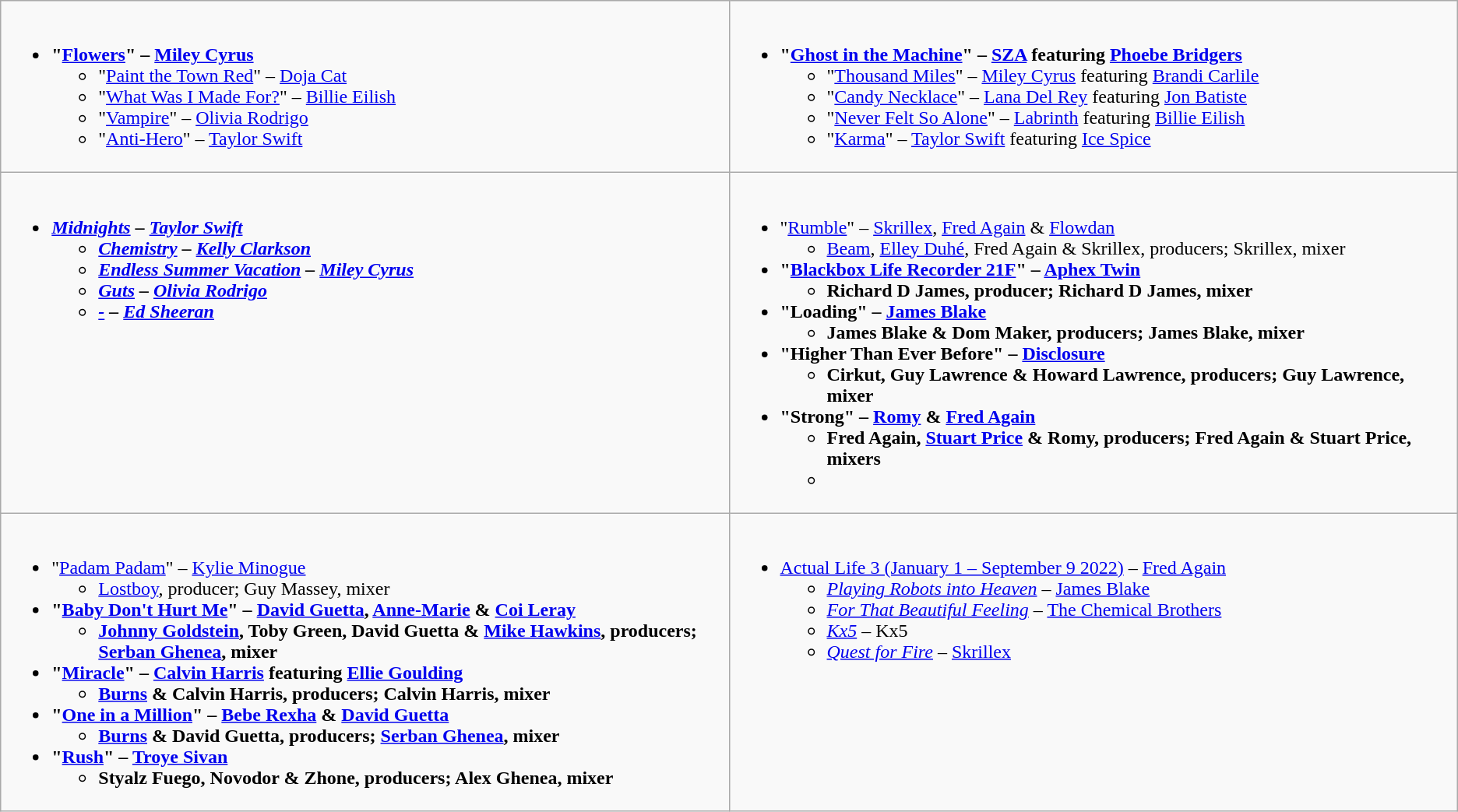<table class="wikitable">
<tr>
<td style="vertical-align:top;" width="50%"><br><ul><li><strong>"<a href='#'>Flowers</a>"  – <a href='#'>Miley Cyrus</a></strong><ul><li>"<a href='#'>Paint the Town Red</a>"  – <a href='#'>Doja Cat</a></li><li>"<a href='#'>What Was I Made For?</a>"  – <a href='#'>Billie Eilish</a></li><li>"<a href='#'>Vampire</a>"  – <a href='#'>Olivia Rodrigo</a></li><li>"<a href='#'>Anti-Hero</a>"  – <a href='#'>Taylor Swift</a></li></ul></li></ul></td>
<td style="vertical-align:top;" width="50%"><br><ul><li><strong>"<a href='#'>Ghost in the Machine</a>" – <a href='#'>SZA</a> featuring <a href='#'>Phoebe Bridgers</a></strong><ul><li>"<a href='#'>Thousand Miles</a>" – <a href='#'>Miley Cyrus</a> featuring <a href='#'>Brandi Carlile</a></li><li>"<a href='#'>Candy Necklace</a>" – <a href='#'>Lana Del Rey</a> featuring <a href='#'>Jon Batiste</a></li><li>"<a href='#'>Never Felt So Alone</a>" – <a href='#'>Labrinth</a> featuring <a href='#'>Billie Eilish</a></li><li>"<a href='#'>Karma</a>" – <a href='#'>Taylor Swift</a> featuring <a href='#'>Ice Spice</a></li></ul></li></ul></td>
</tr>
<tr>
<td style="vertical-align:top;" width="50%"><br><ul><li><strong><em><a href='#'>Midnights</a><em> – <a href='#'>Taylor Swift</a><strong><ul><li></em><a href='#'>Chemistry</a><em> – <a href='#'>Kelly Clarkson</a></li><li></em><a href='#'>Endless Summer Vacation</a><em> – <a href='#'>Miley Cyrus</a></li><li></em><a href='#'>Guts</a><em> – <a href='#'>Olivia Rodrigo</a></li><li></em><a href='#'>-</a><em> – <a href='#'>Ed Sheeran</a></li></ul></li></ul></td>
<td style="vertical-align:top;" width="50%"><br><ul><li></strong>"<a href='#'>Rumble</a>" – <a href='#'>Skrillex</a>, <a href='#'>Fred Again</a> & <a href='#'>Flowdan</a><strong><ul><li></strong><a href='#'>Beam</a>, <a href='#'>Elley Duhé</a>, Fred Again & Skrillex, producers; Skrillex, mixer<strong></li></ul></li><li>"<a href='#'>Blackbox Life Recorder 21F</a>" – <a href='#'>Aphex Twin</a><ul><li>Richard D James, producer; Richard D James, mixer</li></ul></li><li>"Loading" – <a href='#'>James Blake</a><ul><li>James Blake & Dom Maker, producers; James Blake, mixer</li></ul></li><li>"Higher Than Ever Before" – <a href='#'>Disclosure</a><ul><li>Cirkut, Guy Lawrence & Howard Lawrence, producers; Guy Lawrence, mixer</li></ul></li><li>"Strong" – <a href='#'>Romy</a> & <a href='#'>Fred Again</a><ul><li>Fred Again, <a href='#'>Stuart Price</a> & Romy, producers; Fred Again & Stuart Price, mixers</li><li></li></ul></li></ul></td>
</tr>
<tr>
<td style="vertical-align:top;" width="50%"><br><ul><li></strong>"<a href='#'>Padam Padam</a>" – <a href='#'>Kylie Minogue</a><strong><ul><li></strong><a href='#'>Lostboy</a>, producer; Guy Massey, mixer<strong></li></ul></li><li>"<a href='#'>Baby Don't Hurt Me</a>" – <a href='#'>David Guetta</a>, <a href='#'>Anne-Marie</a> & <a href='#'>Coi Leray</a><ul><li><a href='#'>Johnny Goldstein</a>, Toby Green, David Guetta & <a href='#'>Mike Hawkins</a>, producers; <a href='#'>Serban Ghenea</a>, mixer</li></ul></li><li>"<a href='#'>Miracle</a>" – <a href='#'>Calvin Harris</a> featuring <a href='#'>Ellie Goulding</a><ul><li><a href='#'>Burns</a> & Calvin Harris, producers; Calvin Harris, mixer</li></ul></li><li>"<a href='#'>One in a Million</a>" – <a href='#'>Bebe Rexha</a> & <a href='#'>David Guetta</a><ul><li><a href='#'>Burns</a> & David Guetta, producers; <a href='#'>Serban Ghenea</a>, mixer</li></ul></li><li>"<a href='#'>Rush</a>" – <a href='#'>Troye Sivan</a><ul><li>Styalz Fuego, Novodor & Zhone, producers; Alex Ghenea, mixer</li></ul></li></ul></td>
<td style="vertical-align:top;" width="50%"><br><ul><li></em></strong><a href='#'>Actual Life 3 (January 1 – September 9 2022)</a></em> – <a href='#'>Fred Again</a></strong><ul><li><em><a href='#'>Playing Robots into Heaven</a></em> – <a href='#'>James Blake</a></li><li><em><a href='#'>For That Beautiful Feeling</a></em> – <a href='#'>The Chemical Brothers</a></li><li><em><a href='#'>Kx5</a></em> – Kx5</li><li><em><a href='#'>Quest for Fire</a></em> – <a href='#'>Skrillex</a></li></ul></li></ul></td>
</tr>
</table>
